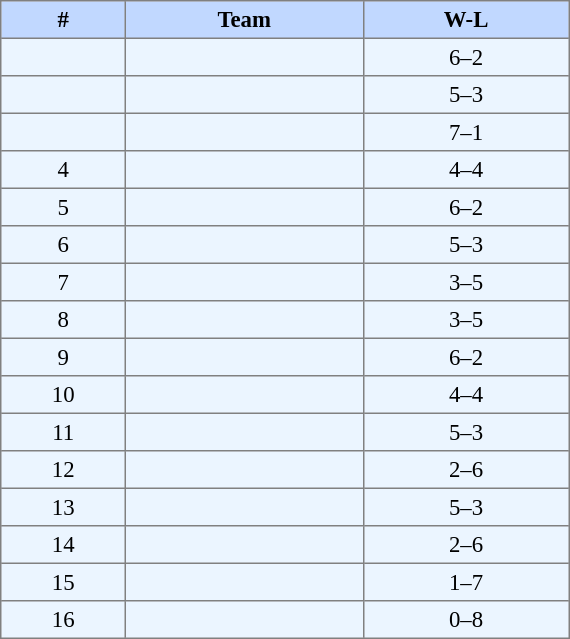<table bgcolor="#f7f8ff" cellpadding="3" cellspacing="0" border="1" width="30%" style="margin:0 auto;font-size: 95%; border: gray solid 1px; border-collapse: collapse;">
<tr bgcolor=#C1D8FF>
<th>#</th>
<th>Team</th>
<th>W-L</th>
</tr>
<tr align=left bgcolor=#EBF5FF>
<td align=center></td>
<td></td>
<td align=center>6–2</td>
</tr>
<tr align=left bgcolor=#EBF5FF>
<td align=center></td>
<td></td>
<td align=center>5–3</td>
</tr>
<tr align=left bgcolor=#EBF5FF>
<td align=center></td>
<td></td>
<td align=center>7–1</td>
</tr>
<tr align=left bgcolor=#EBF5FF>
<td align=center>4</td>
<td></td>
<td align=center>4–4</td>
</tr>
<tr align=left bgcolor=#EBF5FF>
<td align=center>5</td>
<td></td>
<td align=center>6–2</td>
</tr>
<tr align=left bgcolor=#EBF5FF>
<td align=center>6</td>
<td></td>
<td align=center>5–3</td>
</tr>
<tr align=left bgcolor=#EBF5FF>
<td align=center>7</td>
<td></td>
<td align=center>3–5</td>
</tr>
<tr align=left bgcolor=#EBF5FF>
<td align=center>8</td>
<td></td>
<td align=center>3–5</td>
</tr>
<tr align=left bgcolor=#EBF5FF>
<td align=center>9</td>
<td></td>
<td align=center>6–2</td>
</tr>
<tr align=left bgcolor=#EBF5FF>
<td align=center>10</td>
<td></td>
<td align=center>4–4</td>
</tr>
<tr align=left bgcolor=#EBF5FF>
<td align=center>11</td>
<td></td>
<td align=center>5–3</td>
</tr>
<tr align=left bgcolor=#EBF5FF>
<td align=center>12</td>
<td></td>
<td align=center>2–6</td>
</tr>
<tr align=left bgcolor=#EBF5FF>
<td align=center>13</td>
<td></td>
<td align=center>5–3</td>
</tr>
<tr align=left bgcolor=#EBF5FF>
<td align=center>14</td>
<td></td>
<td align=center>2–6</td>
</tr>
<tr align=left bgcolor=#EBF5FF>
<td align=center>15</td>
<td></td>
<td align=center>1–7</td>
</tr>
<tr align=left bgcolor=#EBF5FF>
<td align=center>16</td>
<td></td>
<td align=center>0–8</td>
</tr>
</table>
